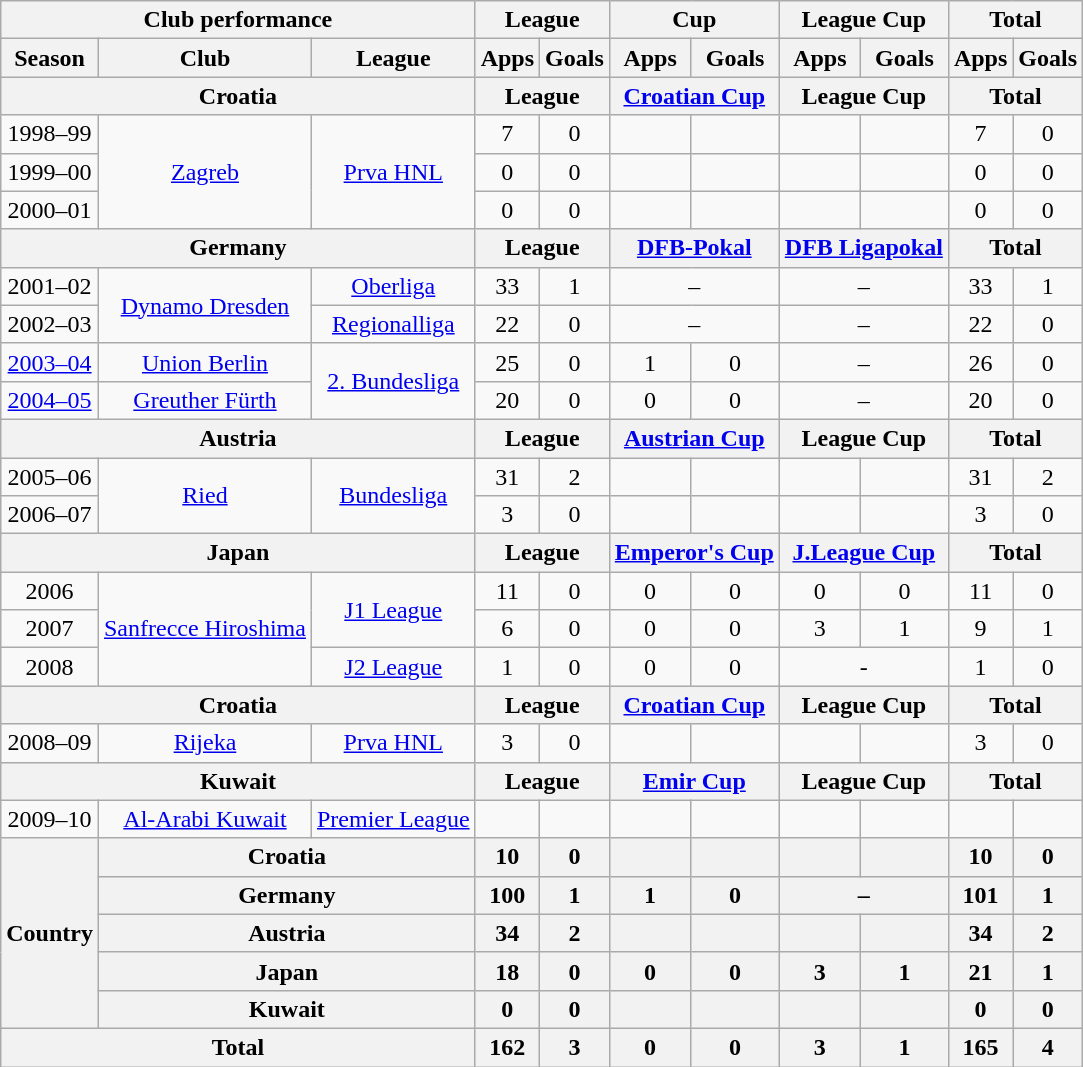<table class="wikitable" style="text-align:center;">
<tr>
<th colspan=3>Club performance</th>
<th colspan=2>League</th>
<th colspan=2>Cup</th>
<th colspan=2>League Cup</th>
<th colspan=2>Total</th>
</tr>
<tr>
<th>Season</th>
<th>Club</th>
<th>League</th>
<th>Apps</th>
<th>Goals</th>
<th>Apps</th>
<th>Goals</th>
<th>Apps</th>
<th>Goals</th>
<th>Apps</th>
<th>Goals</th>
</tr>
<tr>
<th colspan=3>Croatia</th>
<th colspan=2>League</th>
<th colspan=2><a href='#'>Croatian Cup</a></th>
<th colspan=2>League Cup</th>
<th colspan=2>Total</th>
</tr>
<tr>
<td>1998–99</td>
<td rowspan="3"><a href='#'>Zagreb</a></td>
<td rowspan="3"><a href='#'>Prva HNL</a></td>
<td>7</td>
<td>0</td>
<td></td>
<td></td>
<td></td>
<td></td>
<td>7</td>
<td>0</td>
</tr>
<tr>
<td>1999–00</td>
<td>0</td>
<td>0</td>
<td></td>
<td></td>
<td></td>
<td></td>
<td>0</td>
<td>0</td>
</tr>
<tr>
<td>2000–01</td>
<td>0</td>
<td>0</td>
<td></td>
<td></td>
<td></td>
<td></td>
<td>0</td>
<td>0</td>
</tr>
<tr>
<th colspan=3>Germany</th>
<th colspan=2>League</th>
<th colspan=2><a href='#'>DFB-Pokal</a></th>
<th colspan=2><a href='#'>DFB Ligapokal</a></th>
<th colspan=2>Total</th>
</tr>
<tr>
<td>2001–02</td>
<td rowspan="2"><a href='#'>Dynamo Dresden</a></td>
<td><a href='#'>Oberliga</a></td>
<td>33</td>
<td>1</td>
<td colspan="2">–</td>
<td colspan="2">–</td>
<td>33</td>
<td>1</td>
</tr>
<tr>
<td>2002–03</td>
<td><a href='#'>Regionalliga</a></td>
<td>22</td>
<td>0</td>
<td colspan="2">–</td>
<td colspan="2">–</td>
<td>22</td>
<td>0</td>
</tr>
<tr>
<td><a href='#'>2003–04</a></td>
<td><a href='#'>Union Berlin</a></td>
<td rowspan="2"><a href='#'>2. Bundesliga</a></td>
<td>25</td>
<td>0</td>
<td>1</td>
<td>0</td>
<td colspan="2">–</td>
<td>26</td>
<td>0</td>
</tr>
<tr>
<td><a href='#'>2004–05</a></td>
<td><a href='#'>Greuther Fürth</a></td>
<td>20</td>
<td>0</td>
<td>0</td>
<td>0</td>
<td colspan="2">–</td>
<td>20</td>
<td>0</td>
</tr>
<tr>
<th colspan=3>Austria</th>
<th colspan=2>League</th>
<th colspan=2><a href='#'>Austrian Cup</a></th>
<th colspan=2>League Cup</th>
<th colspan=2>Total</th>
</tr>
<tr>
<td>2005–06</td>
<td rowspan="2"><a href='#'>Ried</a></td>
<td rowspan="2"><a href='#'>Bundesliga</a></td>
<td>31</td>
<td>2</td>
<td></td>
<td></td>
<td></td>
<td></td>
<td>31</td>
<td>2</td>
</tr>
<tr>
<td>2006–07</td>
<td>3</td>
<td>0</td>
<td></td>
<td></td>
<td></td>
<td></td>
<td>3</td>
<td>0</td>
</tr>
<tr>
<th colspan=3>Japan</th>
<th colspan=2>League</th>
<th colspan=2><a href='#'>Emperor's Cup</a></th>
<th colspan=2><a href='#'>J.League Cup</a></th>
<th colspan=2>Total</th>
</tr>
<tr>
<td>2006</td>
<td rowspan="3"><a href='#'>Sanfrecce Hiroshima</a></td>
<td rowspan="2"><a href='#'>J1 League</a></td>
<td>11</td>
<td>0</td>
<td>0</td>
<td>0</td>
<td>0</td>
<td>0</td>
<td>11</td>
<td>0</td>
</tr>
<tr>
<td>2007</td>
<td>6</td>
<td>0</td>
<td>0</td>
<td>0</td>
<td>3</td>
<td>1</td>
<td>9</td>
<td>1</td>
</tr>
<tr>
<td>2008</td>
<td><a href='#'>J2 League</a></td>
<td>1</td>
<td>0</td>
<td>0</td>
<td>0</td>
<td colspan="2">-</td>
<td>1</td>
<td>0</td>
</tr>
<tr>
<th colspan=3>Croatia</th>
<th colspan=2>League</th>
<th colspan=2><a href='#'>Croatian Cup</a></th>
<th colspan=2>League Cup</th>
<th colspan=2>Total</th>
</tr>
<tr>
<td>2008–09</td>
<td><a href='#'>Rijeka</a></td>
<td><a href='#'>Prva HNL</a></td>
<td>3</td>
<td>0</td>
<td></td>
<td></td>
<td></td>
<td></td>
<td>3</td>
<td>0</td>
</tr>
<tr>
<th colspan=3>Kuwait</th>
<th colspan=2>League</th>
<th colspan=2><a href='#'>Emir Cup</a></th>
<th colspan=2>League Cup</th>
<th colspan=2>Total</th>
</tr>
<tr>
<td>2009–10</td>
<td><a href='#'>Al-Arabi Kuwait</a></td>
<td><a href='#'>Premier League</a></td>
<td></td>
<td></td>
<td></td>
<td></td>
<td></td>
<td></td>
<td></td>
<td></td>
</tr>
<tr>
<th rowspan=5>Country</th>
<th colspan=2>Croatia</th>
<th>10</th>
<th>0</th>
<th></th>
<th></th>
<th></th>
<th></th>
<th>10</th>
<th>0</th>
</tr>
<tr>
<th colspan=2>Germany</th>
<th>100</th>
<th>1</th>
<th>1</th>
<th>0</th>
<th colspan="2">–</th>
<th>101</th>
<th>1</th>
</tr>
<tr>
<th colspan=2>Austria</th>
<th>34</th>
<th>2</th>
<th></th>
<th></th>
<th></th>
<th></th>
<th>34</th>
<th>2</th>
</tr>
<tr>
<th colspan=2>Japan</th>
<th>18</th>
<th>0</th>
<th>0</th>
<th>0</th>
<th>3</th>
<th>1</th>
<th>21</th>
<th>1</th>
</tr>
<tr>
<th colspan=2>Kuwait</th>
<th>0</th>
<th>0</th>
<th></th>
<th></th>
<th></th>
<th></th>
<th>0</th>
<th>0</th>
</tr>
<tr>
<th colspan=3>Total</th>
<th>162</th>
<th>3</th>
<th>0</th>
<th>0</th>
<th>3</th>
<th>1</th>
<th>165</th>
<th>4</th>
</tr>
</table>
